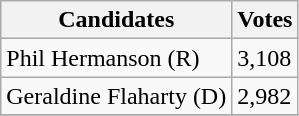<table class="wikitable">
<tr>
<th>Candidates</th>
<th>Votes</th>
</tr>
<tr>
<td>Phil Hermanson (R)</td>
<td>3,108</td>
</tr>
<tr>
<td>Geraldine Flaharty (D)</td>
<td>2,982</td>
</tr>
<tr>
</tr>
</table>
